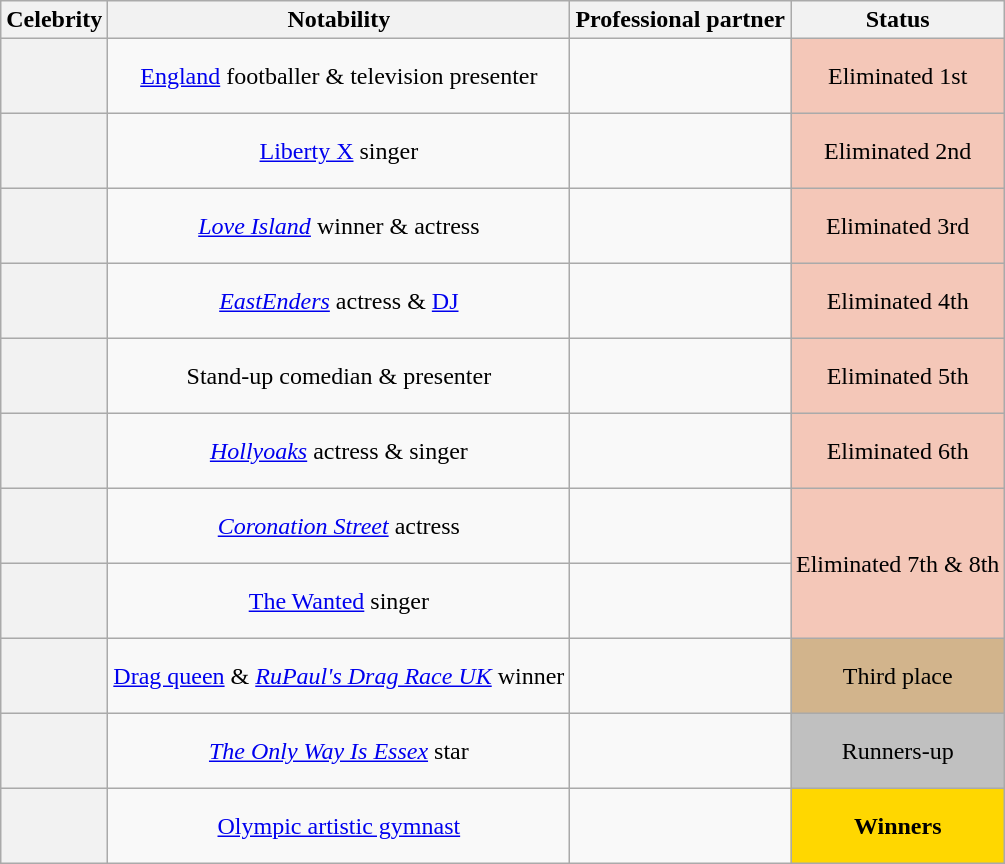<table class="wikitable sortable" style="text-align:center;">
<tr>
<th scope="col">Celebrity</th>
<th scope="col" class="unsortable">Notability</th>
<th scope="col">Professional partner</th>
<th scope="col">Status</th>
</tr>
<tr style="height:50px">
<th scope="row"></th>
<td><a href='#'>England</a> footballer & television presenter</td>
<td></td>
<td bgcolor="f4c7b8">Eliminated 1st<br></td>
</tr>
<tr style="height:50px">
<th scope="row"></th>
<td><a href='#'>Liberty X</a> singer</td>
<td></td>
<td bgcolor="f4c7b8">Eliminated 2nd<br></td>
</tr>
<tr style="height:50px">
<th scope="row"></th>
<td><em><a href='#'>Love Island</a></em> winner & actress</td>
<td></td>
<td bgcolor="f4c7b8">Eliminated 3rd<br></td>
</tr>
<tr style="height:50px">
<th scope="row"></th>
<td><em><a href='#'>EastEnders</a></em> actress & <a href='#'>DJ</a></td>
<td></td>
<td bgcolor="f4c7b8">Eliminated 4th<br></td>
</tr>
<tr style="height:50px">
<th scope="row"></th>
<td>Stand-up comedian & presenter</td>
<td></td>
<td bgcolor="f4c7b8">Eliminated 5th<br></td>
</tr>
<tr style="height:50px">
<th scope="row"></th>
<td><em><a href='#'>Hollyoaks</a></em> actress & singer</td>
<td></td>
<td bgcolor="f4c7b8">Eliminated 6th<br></td>
</tr>
<tr style="height:50px">
<th scope="row"></th>
<td><em><a href='#'>Coronation Street</a></em> actress</td>
<td></td>
<td bgcolor="f4c7b8" rowspan="2">Eliminated 7th & 8th<br></td>
</tr>
<tr style="height:50px">
<th scope="row"></th>
<td><a href='#'>The Wanted</a> singer</td>
<td></td>
</tr>
<tr style="height:50px">
<th scope="row"></th>
<td><a href='#'>Drag queen</a> & <em><a href='#'>RuPaul's Drag Race UK</a></em> winner</td>
<td></td>
<td style="background:tan;">Third place<br></td>
</tr>
<tr style="height:50px">
<th scope="row"></th>
<td><em><a href='#'>The Only Way Is Essex</a></em> star</td>
<td></td>
<td style="background:silver;">Runners-up<br></td>
</tr>
<tr style="height:50px">
<th scope="row"></th>
<td><a href='#'>Olympic artistic gymnast</a></td>
<td></td>
<td style="background:gold;"><strong>Winners</strong><br></td>
</tr>
</table>
